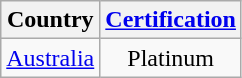<table class="wikitable">
<tr>
<th scope="col">Country</th>
<th scope="col"><a href='#'>Certification</a></th>
</tr>
<tr>
<td><a href='#'>Australia</a></td>
<td style="text-align:center;">Platinum</td>
</tr>
</table>
